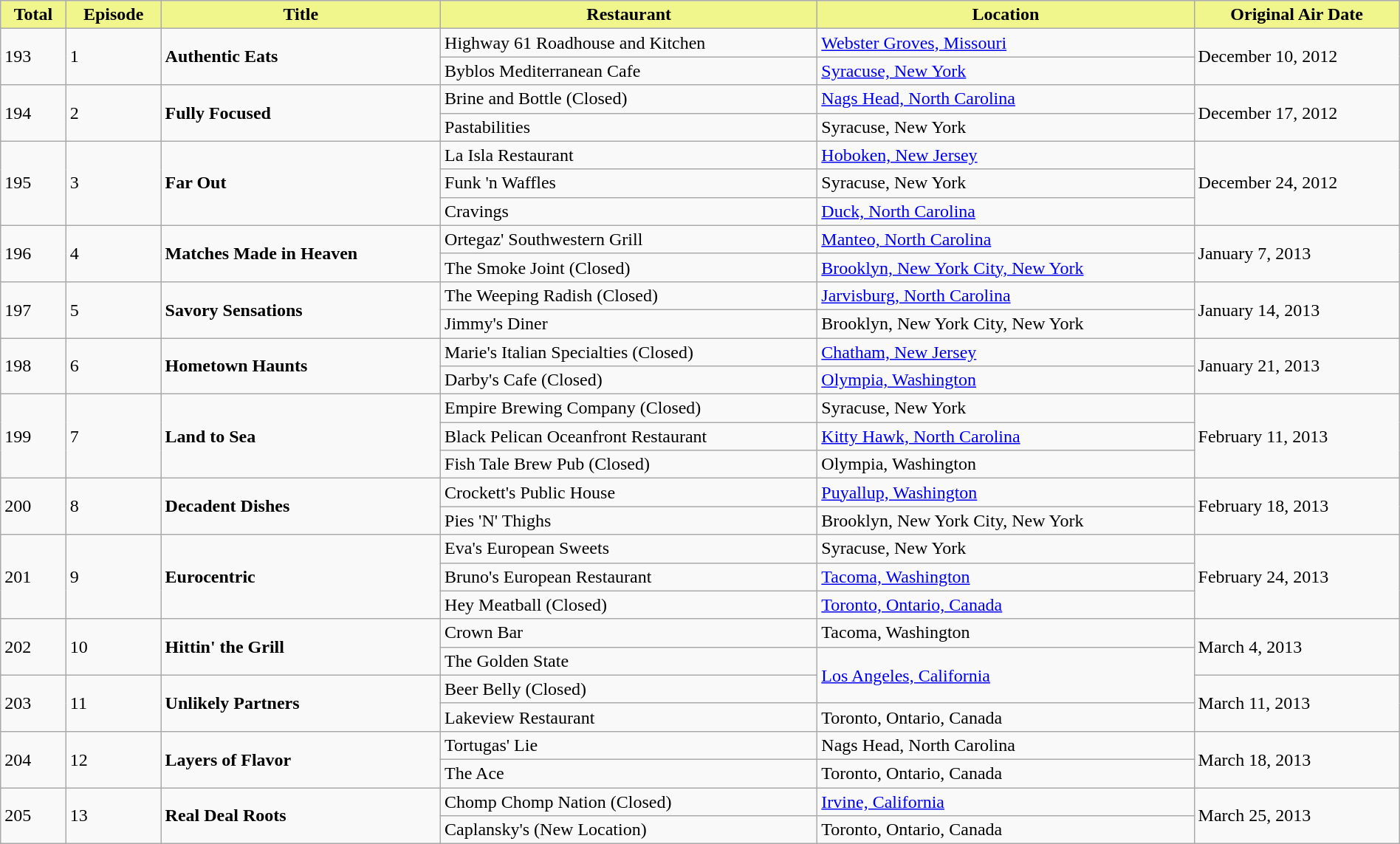<table class="wikitable" style="width: 100%;">
<tr>
<th # style="background:#F0F68C;">Total</th>
<th # style="background:#F0F68C;">Episode</th>
<th # style="background:#F0F68C;">Title</th>
<th # style="background:#F0F68C;">Restaurant</th>
<th # style="background:#F0F68C;">Location</th>
<th # style="background:#F0F68C;">Original Air Date</th>
</tr>
<tr>
<td rowspan="2">193</td>
<td rowspan="2">1</td>
<td rowspan="2"><strong>Authentic Eats</strong></td>
<td>Highway 61 Roadhouse and Kitchen</td>
<td><a href='#'>Webster Groves, Missouri</a></td>
<td rowspan="2">December 10, 2012</td>
</tr>
<tr>
<td>Byblos Mediterranean Cafe</td>
<td><a href='#'>Syracuse, New York</a></td>
</tr>
<tr>
<td rowspan="2">194</td>
<td rowspan="2">2</td>
<td rowspan="2"><strong>Fully Focused</strong></td>
<td>Brine and Bottle (Closed)</td>
<td><a href='#'>Nags Head, North Carolina</a></td>
<td rowspan="2">December 17, 2012</td>
</tr>
<tr>
<td>Pastabilities</td>
<td>Syracuse, New York</td>
</tr>
<tr>
<td rowspan="3">195</td>
<td rowspan="3">3</td>
<td rowspan="3"><strong>Far Out</strong></td>
<td>La Isla Restaurant</td>
<td><a href='#'>Hoboken, New Jersey</a></td>
<td rowspan="3">December 24, 2012</td>
</tr>
<tr>
<td>Funk 'n Waffles</td>
<td>Syracuse, New York</td>
</tr>
<tr>
<td>Cravings</td>
<td><a href='#'>Duck, North Carolina</a></td>
</tr>
<tr>
<td rowspan="2">196</td>
<td rowspan="2">4</td>
<td rowspan="2"><strong>Matches Made in Heaven</strong></td>
<td>Ortegaz' Southwestern Grill</td>
<td><a href='#'>Manteo, North Carolina</a></td>
<td rowspan="2">January 7, 2013</td>
</tr>
<tr>
<td>The Smoke Joint (Closed)</td>
<td><a href='#'>Brooklyn, New York City, New York</a></td>
</tr>
<tr>
<td rowspan="2">197</td>
<td rowspan="2">5</td>
<td rowspan="2"><strong>Savory Sensations</strong></td>
<td>The Weeping Radish (Closed)</td>
<td><a href='#'>Jarvisburg, North Carolina</a></td>
<td rowspan="2">January 14, 2013</td>
</tr>
<tr>
<td>Jimmy's Diner</td>
<td>Brooklyn, New York City, New York</td>
</tr>
<tr>
<td rowspan="2">198</td>
<td rowspan="2">6</td>
<td rowspan="2"><strong>Hometown Haunts</strong></td>
<td>Marie's Italian Specialties (Closed)</td>
<td><a href='#'>Chatham, New Jersey</a></td>
<td rowspan="2">January 21, 2013</td>
</tr>
<tr>
<td>Darby's Cafe (Closed)</td>
<td><a href='#'>Olympia, Washington</a></td>
</tr>
<tr>
<td rowspan="3">199</td>
<td rowspan="3">7</td>
<td rowspan="3"><strong>Land to Sea</strong></td>
<td>Empire Brewing Company (Closed)</td>
<td>Syracuse, New York</td>
<td rowspan="3">February 11, 2013</td>
</tr>
<tr>
<td>Black Pelican Oceanfront Restaurant</td>
<td><a href='#'>Kitty Hawk, North Carolina</a></td>
</tr>
<tr>
<td>Fish Tale Brew Pub (Closed)</td>
<td>Olympia, Washington</td>
</tr>
<tr>
<td rowspan="2">200</td>
<td rowspan="2">8</td>
<td rowspan="2"><strong>Decadent Dishes</strong></td>
<td>Crockett's Public House</td>
<td><a href='#'>Puyallup, Washington</a></td>
<td rowspan="2">February 18, 2013</td>
</tr>
<tr>
<td>Pies 'N' Thighs</td>
<td>Brooklyn, New York City, New York</td>
</tr>
<tr>
<td rowspan="3">201</td>
<td rowspan="3">9</td>
<td rowspan="3"><strong>Eurocentric</strong></td>
<td>Eva's European Sweets</td>
<td>Syracuse, New York</td>
<td rowspan="3">February 24, 2013</td>
</tr>
<tr>
<td>Bruno's European Restaurant</td>
<td><a href='#'>Tacoma, Washington</a></td>
</tr>
<tr>
<td>Hey Meatball (Closed)</td>
<td><a href='#'>Toronto, Ontario, Canada</a></td>
</tr>
<tr>
<td rowspan="2">202</td>
<td rowspan="2">10</td>
<td rowspan="2"><strong>Hittin' the Grill</strong></td>
<td>Crown Bar</td>
<td>Tacoma, Washington</td>
<td rowspan="2">March 4, 2013</td>
</tr>
<tr>
<td>The Golden State</td>
<td rowspan="2"><a href='#'>Los Angeles, California</a></td>
</tr>
<tr>
<td rowspan="2">203</td>
<td rowspan="2">11</td>
<td rowspan="2"><strong>Unlikely Partners</strong></td>
<td>Beer Belly (Closed)</td>
<td rowspan="2">March 11, 2013</td>
</tr>
<tr>
<td>Lakeview Restaurant</td>
<td>Toronto, Ontario, Canada</td>
</tr>
<tr>
<td rowspan="2">204</td>
<td rowspan="2">12</td>
<td rowspan="2"><strong>Layers of Flavor</strong></td>
<td>Tortugas' Lie</td>
<td>Nags Head, North Carolina</td>
<td rowspan="2">March 18, 2013</td>
</tr>
<tr>
<td>The Ace</td>
<td>Toronto, Ontario, Canada</td>
</tr>
<tr>
<td rowspan="2">205</td>
<td rowspan="2">13</td>
<td rowspan="2"><strong>Real Deal Roots</strong></td>
<td>Chomp Chomp Nation (Closed)</td>
<td><a href='#'>Irvine, California</a></td>
<td rowspan="2">March 25, 2013</td>
</tr>
<tr>
<td>Caplansky's (New Location)</td>
<td>Toronto, Ontario, Canada</td>
</tr>
</table>
